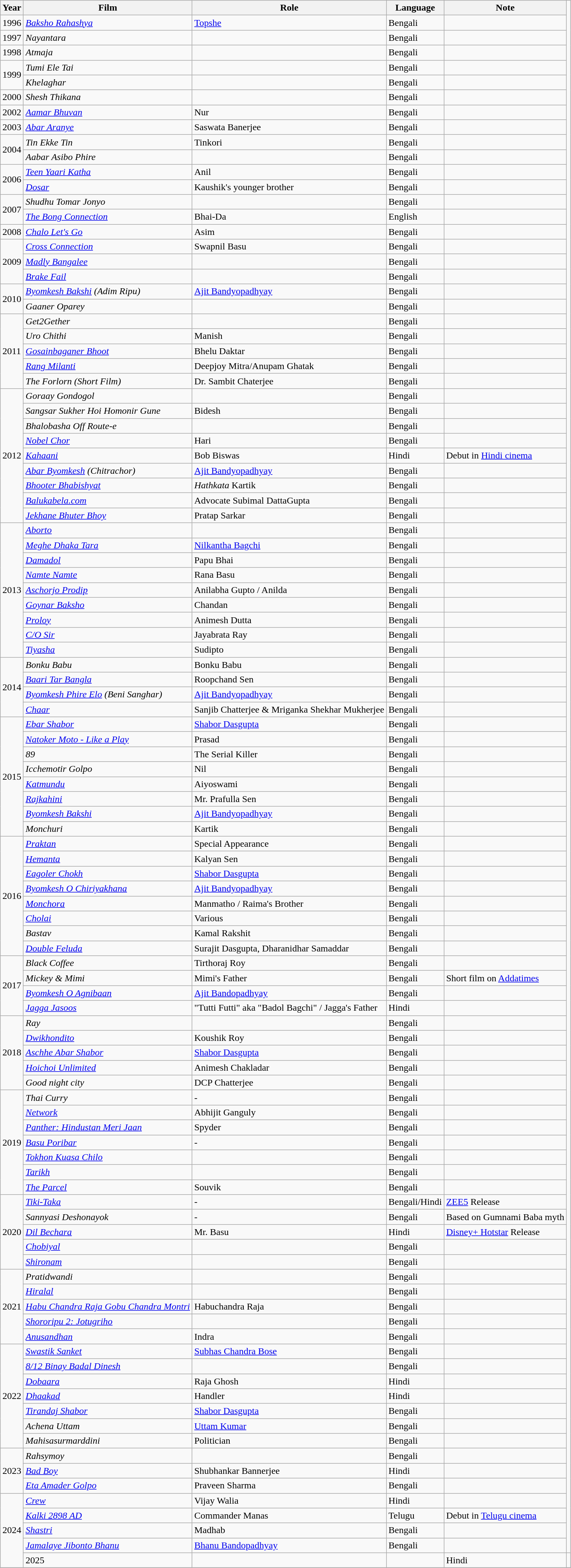<table class="wikitable sortable">
<tr>
<th>Year</th>
<th>Film</th>
<th>Role</th>
<th>Language</th>
<th>Note</th>
</tr>
<tr>
<td>1996</td>
<td><em><a href='#'>Baksho Rahashya</a></em></td>
<td><a href='#'>Topshe</a></td>
<td>Bengali</td>
<td></td>
</tr>
<tr>
<td>1997</td>
<td><em>Nayantara</em></td>
<td></td>
<td>Bengali</td>
<td></td>
</tr>
<tr>
<td>1998</td>
<td><em>Atmaja</em></td>
<td></td>
<td>Bengali</td>
<td></td>
</tr>
<tr>
<td rowspan="2">1999</td>
<td><em>Tumi Ele Tai</em></td>
<td></td>
<td>Bengali</td>
<td></td>
</tr>
<tr>
<td><em>Khelaghar</em></td>
<td></td>
<td>Bengali</td>
<td></td>
</tr>
<tr>
<td>2000</td>
<td><em>Shesh Thikana</em></td>
<td></td>
<td>Bengali</td>
<td></td>
</tr>
<tr>
<td>2002</td>
<td><em><a href='#'>Aamar Bhuvan</a></em></td>
<td>Nur</td>
<td>Bengali</td>
<td></td>
</tr>
<tr>
<td>2003</td>
<td><em><a href='#'>Abar Aranye</a></em></td>
<td>Saswata Banerjee</td>
<td>Bengali</td>
<td></td>
</tr>
<tr>
<td rowspan="2">2004</td>
<td><em>Tin Ekke Tin</em></td>
<td>Tinkori</td>
<td>Bengali</td>
<td></td>
</tr>
<tr>
<td><em>Aabar Asibo Phire</em></td>
<td></td>
<td>Bengali</td>
<td></td>
</tr>
<tr>
<td rowspan="2">2006</td>
<td><em><a href='#'>Teen Yaari Katha</a></em></td>
<td>Anil</td>
<td>Bengali</td>
<td></td>
</tr>
<tr>
<td><em><a href='#'>Dosar</a></em></td>
<td>Kaushik's younger brother</td>
<td>Bengali</td>
<td></td>
</tr>
<tr>
<td rowspan="2">2007</td>
<td><em>Shudhu Tomar Jonyo</em></td>
<td></td>
<td>Bengali</td>
<td></td>
</tr>
<tr>
<td><em><a href='#'>The Bong Connection</a></em></td>
<td>Bhai-Da</td>
<td>English</td>
<td></td>
</tr>
<tr>
<td>2008</td>
<td><em><a href='#'>Chalo Let's Go</a></em></td>
<td>Asim</td>
<td>Bengali</td>
<td></td>
</tr>
<tr>
<td rowspan="3">2009</td>
<td><em><a href='#'>Cross Connection</a></em></td>
<td>Swapnil Basu</td>
<td>Bengali</td>
<td></td>
</tr>
<tr>
<td><em><a href='#'>Madly Bangalee</a></em></td>
<td></td>
<td>Bengali</td>
<td></td>
</tr>
<tr>
<td><em><a href='#'>Brake Fail</a></em></td>
<td></td>
<td>Bengali</td>
<td></td>
</tr>
<tr>
<td rowspan="2">2010</td>
<td><em><a href='#'>Byomkesh Bakshi</a> (Adim Ripu)</em></td>
<td><a href='#'>Ajit Bandyopadhyay</a></td>
<td>Bengali</td>
<td></td>
</tr>
<tr>
<td><em>Gaaner Oparey</em></td>
<td></td>
<td>Bengali</td>
<td></td>
</tr>
<tr>
<td rowspan="5">2011</td>
<td><em>Get2Gether</em></td>
<td></td>
<td>Bengali</td>
<td></td>
</tr>
<tr>
<td><em>Uro Chithi</em></td>
<td>Manish</td>
<td>Bengali</td>
<td></td>
</tr>
<tr>
<td><em><a href='#'>Gosainbaganer Bhoot</a></em></td>
<td>Bhelu Daktar</td>
<td>Bengali</td>
<td></td>
</tr>
<tr>
<td><em><a href='#'>Rang Milanti</a></em></td>
<td>Deepjoy Mitra/Anupam Ghatak</td>
<td>Bengali</td>
<td></td>
</tr>
<tr>
<td><em>The Forlorn (Short Film)</em></td>
<td>Dr. Sambit Chaterjee</td>
<td>Bengali</td>
<td></td>
</tr>
<tr>
<td rowspan="9">2012</td>
<td><em>Goraay Gondogol</em></td>
<td></td>
<td>Bengali</td>
<td></td>
</tr>
<tr>
<td><em>Sangsar Sukher Hoi Homonir Gune</em></td>
<td>Bidesh</td>
<td>Bengali</td>
<td></td>
</tr>
<tr>
<td><em>Bhalobasha Off Route-e</em></td>
<td></td>
<td>Bengali</td>
<td></td>
</tr>
<tr>
<td><em><a href='#'>Nobel Chor</a></em></td>
<td>Hari</td>
<td>Bengali</td>
<td></td>
</tr>
<tr>
<td><em><a href='#'>Kahaani</a></em></td>
<td>Bob Biswas</td>
<td>Hindi</td>
<td>Debut in <a href='#'>Hindi cinema</a></td>
</tr>
<tr>
<td><em><a href='#'>Abar Byomkesh</a> (Chitrachor)</em></td>
<td><a href='#'>Ajit Bandyopadhyay</a></td>
<td>Bengali</td>
<td></td>
</tr>
<tr>
<td><em><a href='#'>Bhooter Bhabishyat</a></em></td>
<td><em>Hathkata</em> Kartik</td>
<td>Bengali</td>
<td></td>
</tr>
<tr>
<td><em><a href='#'>Balukabela.com</a></em></td>
<td>Advocate Subimal DattaGupta</td>
<td>Bengali</td>
<td></td>
</tr>
<tr>
<td><em><a href='#'>Jekhane Bhuter Bhoy</a></em></td>
<td>Pratap Sarkar</td>
<td>Bengali</td>
<td></td>
</tr>
<tr>
<td rowspan="9">2013</td>
<td><em><a href='#'>Aborto</a></em></td>
<td></td>
<td>Bengali</td>
<td></td>
</tr>
<tr>
<td><em><a href='#'>Meghe Dhaka Tara</a></em></td>
<td><a href='#'>Nilkantha Bagchi</a></td>
<td>Bengali</td>
<td></td>
</tr>
<tr>
<td><em><a href='#'>Damadol</a></em></td>
<td>Papu Bhai</td>
<td>Bengali</td>
<td></td>
</tr>
<tr>
<td><em><a href='#'>Namte Namte</a></em></td>
<td>Rana Basu</td>
<td>Bengali</td>
<td></td>
</tr>
<tr>
<td><em><a href='#'>Aschorjo Prodip</a></em></td>
<td>Anilabha Gupto / Anilda</td>
<td>Bengali</td>
<td></td>
</tr>
<tr>
<td><em><a href='#'>Goynar Baksho</a></em></td>
<td>Chandan</td>
<td>Bengali</td>
<td></td>
</tr>
<tr>
<td><em><a href='#'>Proloy</a></em></td>
<td>Animesh Dutta</td>
<td>Bengali</td>
<td></td>
</tr>
<tr>
<td><em><a href='#'>C/O Sir</a></em></td>
<td>Jayabrata Ray</td>
<td>Bengali</td>
<td></td>
</tr>
<tr>
<td><em><a href='#'>Tiyasha</a></em></td>
<td>Sudipto</td>
<td>Bengali</td>
<td></td>
</tr>
<tr>
<td rowspan="4">2014</td>
<td><em>Bonku Babu</em></td>
<td>Bonku Babu</td>
<td>Bengali</td>
<td></td>
</tr>
<tr>
<td><em><a href='#'>Baari Tar Bangla</a></em></td>
<td>Roopchand Sen</td>
<td>Bengali</td>
<td></td>
</tr>
<tr>
<td><em><a href='#'>Byomkesh Phire Elo</a> (Beni Sanghar)</em></td>
<td><a href='#'>Ajit Bandyopadhyay</a></td>
<td>Bengali</td>
<td></td>
</tr>
<tr>
<td><em><a href='#'>Chaar</a></em></td>
<td>Sanjib Chatterjee & Mriganka Shekhar Mukherjee</td>
<td>Bengali</td>
<td></td>
</tr>
<tr>
<td rowspan="8">2015</td>
<td><em><a href='#'>Ebar Shabor</a></em></td>
<td><a href='#'>Shabor Dasgupta</a></td>
<td>Bengali</td>
<td></td>
</tr>
<tr>
<td><em><a href='#'>Natoker Moto - Like a Play</a> </em></td>
<td>Prasad</td>
<td>Bengali</td>
<td></td>
</tr>
<tr>
<td><em>89</em></td>
<td>The Serial Killer</td>
<td>Bengali</td>
<td></td>
</tr>
<tr>
<td><em>Icchemotir Golpo</em></td>
<td>Nil</td>
<td>Bengali</td>
<td></td>
</tr>
<tr>
<td><em><a href='#'>Katmundu</a></em></td>
<td>Aiyoswami</td>
<td>Bengali</td>
<td></td>
</tr>
<tr>
<td><em><a href='#'>Rajkahini</a></em></td>
<td>Mr. Prafulla Sen</td>
<td>Bengali</td>
<td></td>
</tr>
<tr>
<td><em><a href='#'>Byomkesh Bakshi</a></em></td>
<td><a href='#'>Ajit Bandyopadhyay</a></td>
<td>Bengali</td>
<td></td>
</tr>
<tr>
<td><em>Monchuri</em></td>
<td>Kartik</td>
<td>Bengali</td>
<td></td>
</tr>
<tr>
<td rowspan="8">2016</td>
<td><em><a href='#'>Praktan</a></em></td>
<td>Special Appearance</td>
<td>Bengali</td>
<td></td>
</tr>
<tr>
<td><em><a href='#'>Hemanta</a></em></td>
<td>Kalyan Sen</td>
<td>Bengali</td>
<td></td>
</tr>
<tr>
<td><em><a href='#'>Eagoler Chokh</a></em></td>
<td><a href='#'>Shabor Dasgupta</a></td>
<td>Bengali</td>
<td></td>
</tr>
<tr>
<td><em><a href='#'>Byomkesh O Chiriyakhana</a></em></td>
<td><a href='#'>Ajit Bandyopadhyay</a></td>
<td>Bengali</td>
<td></td>
</tr>
<tr>
<td><em><a href='#'>Monchora</a></em></td>
<td>Manmatho / Raima's Brother</td>
<td>Bengali</td>
<td></td>
</tr>
<tr>
<td><em><a href='#'>Cholai</a></em></td>
<td>Various</td>
<td>Bengali</td>
<td></td>
</tr>
<tr>
<td><em>Bastav</em></td>
<td>Kamal Rakshit</td>
<td>Bengali</td>
<td></td>
</tr>
<tr>
<td><em><a href='#'>Double Feluda</a></em></td>
<td>Surajit Dasgupta, Dharanidhar Samaddar</td>
<td>Bengali</td>
<td></td>
</tr>
<tr>
<td rowspan="4">2017</td>
<td><em>Black Coffee</em></td>
<td>Tirthoraj Roy</td>
<td>Bengali</td>
<td></td>
</tr>
<tr>
<td><em>Mickey & Mimi</em></td>
<td>Mimi's Father</td>
<td>Bengali</td>
<td>Short film on <a href='#'>Addatimes</a></td>
</tr>
<tr>
<td><em><a href='#'>Byomkesh O Agnibaan</a></em></td>
<td><a href='#'>Ajit Bandopadhyay</a></td>
<td>Bengali</td>
<td></td>
</tr>
<tr>
<td><em><a href='#'>Jagga Jasoos</a></em></td>
<td>"Tutti Futti" aka "Badol Bagchi" / Jagga's Father</td>
<td>Hindi</td>
<td></td>
</tr>
<tr>
<td rowspan="5">2018</td>
<td><em>Ray</em></td>
<td></td>
<td>Bengali</td>
<td></td>
</tr>
<tr>
<td><em><a href='#'>Dwikhondito</a></em></td>
<td>Koushik Roy</td>
<td>Bengali</td>
<td></td>
</tr>
<tr>
<td><em><a href='#'>Aschhe Abar Shabor</a></em></td>
<td><a href='#'>Shabor Dasgupta</a></td>
<td>Bengali</td>
<td></td>
</tr>
<tr>
<td><em><a href='#'>Hoichoi Unlimited</a></em></td>
<td>Animesh Chakladar</td>
<td>Bengali</td>
<td></td>
</tr>
<tr>
<td><em>Good night city</em></td>
<td>DCP Chatterjee</td>
<td>Bengali</td>
<td></td>
</tr>
<tr>
<td rowspan="7">2019</td>
<td><em>Thai Curry</em></td>
<td>-</td>
<td>Bengali</td>
<td></td>
</tr>
<tr>
<td><em><a href='#'>Network</a></em></td>
<td>Abhijit Ganguly</td>
<td>Bengali</td>
<td></td>
</tr>
<tr>
<td><em><a href='#'>Panther: Hindustan Meri Jaan</a></em></td>
<td>Spyder</td>
<td>Bengali</td>
<td></td>
</tr>
<tr>
<td><em><a href='#'>Basu Poribar</a></em></td>
<td>-</td>
<td>Bengali</td>
<td></td>
</tr>
<tr>
<td><em><a href='#'>Tokhon Kuasa Chilo</a></em></td>
<td></td>
<td>Bengali</td>
<td></td>
</tr>
<tr>
<td><em><a href='#'>Tarikh</a></em></td>
<td></td>
<td>Bengali</td>
<td></td>
</tr>
<tr>
<td><em><a href='#'>The Parcel</a></em></td>
<td>Souvik</td>
<td>Bengali</td>
<td></td>
</tr>
<tr>
<td rowspan="5">2020</td>
<td><em><a href='#'>Tiki-Taka</a></em></td>
<td>-</td>
<td>Bengali/Hindi</td>
<td><a href='#'>ZEE5</a> Release</td>
</tr>
<tr>
<td><em>Sannyasi Deshonayok</em></td>
<td>-</td>
<td>Bengali</td>
<td>Based on Gumnami Baba myth</td>
</tr>
<tr>
<td><em><a href='#'>Dil Bechara</a></em></td>
<td>Mr. Basu</td>
<td>Hindi</td>
<td><a href='#'>Disney+ Hotstar</a> Release</td>
</tr>
<tr>
<td><em><a href='#'>Chobiyal</a></em></td>
<td></td>
<td>Bengali</td>
<td></td>
</tr>
<tr>
<td><em><a href='#'>Shironam</a></em></td>
<td></td>
<td>Bengali</td>
<td></td>
</tr>
<tr>
<td rowspan="5">2021</td>
<td><em>Pratidwandi</em></td>
<td></td>
<td>Bengali</td>
<td></td>
</tr>
<tr>
<td><em><a href='#'>Hiralal</a></em></td>
<td></td>
<td>Bengali</td>
<td></td>
</tr>
<tr>
<td><em><a href='#'>Habu Chandra Raja Gobu Chandra Montri</a></em></td>
<td>Habuchandra Raja</td>
<td>Bengali</td>
<td></td>
</tr>
<tr>
<td><em><a href='#'>Shororipu 2: Jotugriho</a></em></td>
<td></td>
<td>Bengali</td>
<td></td>
</tr>
<tr>
<td><em><a href='#'>Anusandhan</a></em></td>
<td>Indra</td>
<td>Bengali</td>
<td></td>
</tr>
<tr>
<td rowspan="7">2022</td>
<td><em><a href='#'>Swastik Sanket</a></em></td>
<td><a href='#'>Subhas Chandra Bose</a></td>
<td>Bengali</td>
<td></td>
</tr>
<tr>
<td><em><a href='#'>8/12 Binay Badal Dinesh</a></em></td>
<td></td>
<td>Bengali</td>
<td></td>
</tr>
<tr>
<td><em><a href='#'>Dobaara</a></em></td>
<td>Raja Ghosh</td>
<td>Hindi</td>
<td></td>
</tr>
<tr>
<td><em><a href='#'>Dhaakad</a></em></td>
<td>Handler</td>
<td>Hindi</td>
<td></td>
</tr>
<tr>
<td><em><a href='#'>Tirandaj Shabor</a></em></td>
<td><a href='#'>Shabor Dasgupta</a></td>
<td>Bengali</td>
<td></td>
</tr>
<tr>
<td><em>Achena Uttam</em></td>
<td><a href='#'>Uttam Kumar</a></td>
<td>Bengali</td>
<td></td>
</tr>
<tr>
<td><em>Mahisasurmarddini</em></td>
<td>Politician</td>
<td>Bengali</td>
<td></td>
</tr>
<tr>
<td rowspan="3">2023</td>
<td><em>Rahsymoy</em></td>
<td></td>
<td>Bengali</td>
<td></td>
</tr>
<tr>
<td><em><a href='#'>Bad Boy</a></em></td>
<td>Shubhankar Bannerjee</td>
<td>Hindi</td>
<td></td>
</tr>
<tr>
<td><em><a href='#'>Eta Amader Golpo</a></em></td>
<td>Praveen Sharma</td>
<td>Bengali</td>
<td></td>
</tr>
<tr>
<td rowspan="5">2024</td>
<td><em><a href='#'>Crew</a></em></td>
<td>Vijay Walia</td>
<td>Hindi</td>
<td></td>
</tr>
<tr>
<td><em><a href='#'>Kalki 2898 AD</a></em></td>
<td>Commander Manas</td>
<td>Telugu</td>
<td>Debut in <a href='#'>Telugu cinema</a></td>
</tr>
<tr>
<td><em><a href='#'>Shastri</a></em></td>
<td>Madhab</td>
<td>Bengali</td>
<td></td>
</tr>
<tr>
<td><em><a href='#'>Jamalaye Jibonto Bhanu</a></em></td>
<td><a href='#'>Bhanu Bandopadhyay</a></td>
<td>Bengali</td>
<td></td>
</tr>
<tr>
<td>2025</td>
<td></td>
<td></td>
<td>Hindi</td>
<td></td>
</tr>
<tr>
</tr>
</table>
